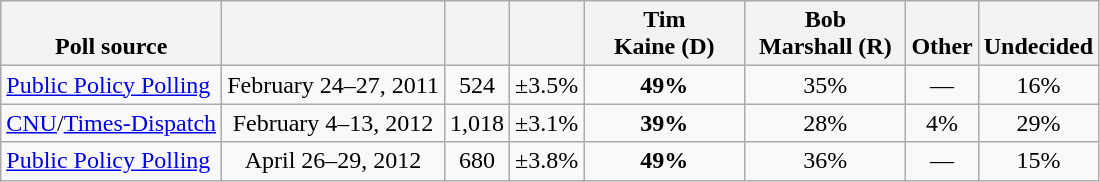<table class="wikitable" style="text-align:center">
<tr valign= bottom>
<th>Poll source</th>
<th></th>
<th></th>
<th></th>
<th style="width:100px;">Tim<br>Kaine (D)</th>
<th style="width:100px;">Bob<br>Marshall (R)</th>
<th>Other</th>
<th>Undecided</th>
</tr>
<tr>
<td align=left><a href='#'>Public Policy Polling</a></td>
<td>February 24–27, 2011</td>
<td>524</td>
<td>±3.5%</td>
<td><strong>49%</strong></td>
<td>35%</td>
<td>—</td>
<td>16%</td>
</tr>
<tr>
<td align=left><a href='#'>CNU</a>/<a href='#'>Times-Dispatch</a></td>
<td>February 4–13, 2012</td>
<td>1,018</td>
<td>±3.1%</td>
<td><strong>39%</strong></td>
<td>28%</td>
<td>4%</td>
<td>29%</td>
</tr>
<tr>
<td align=left><a href='#'>Public Policy Polling</a></td>
<td>April 26–29, 2012</td>
<td>680</td>
<td>±3.8%</td>
<td><strong>49%</strong></td>
<td>36%</td>
<td>—</td>
<td>15%</td>
</tr>
</table>
